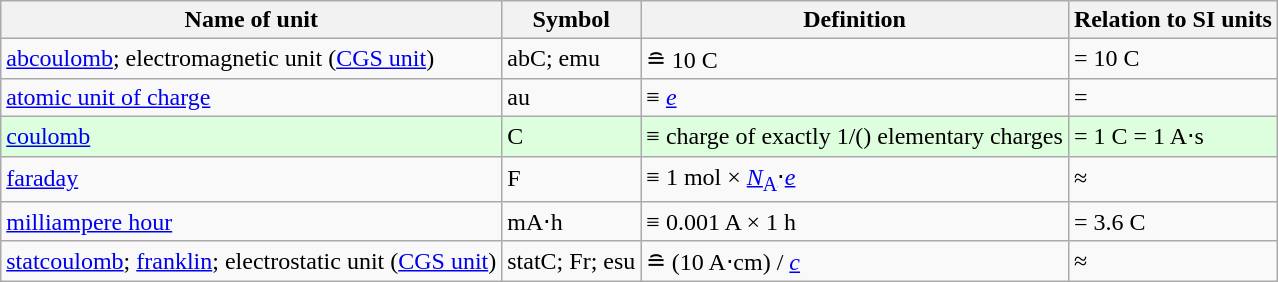<table class="wikitable">
<tr>
<th>Name of unit</th>
<th>Symbol</th>
<th>Definition</th>
<th>Relation to SI units</th>
</tr>
<tr>
<td><a href='#'>abcoulomb</a>; electromagnetic unit (<a href='#'>CGS&nbsp;unit</a>)</td>
<td>abC; emu</td>
<td>≘ 10 C</td>
<td>= 10 C</td>
</tr>
<tr>
<td><a href='#'>atomic unit of charge</a></td>
<td>au</td>
<td>≡ <em><a href='#'>e</a></em></td>
<td>= </td>
</tr>
<tr style="background:#dfd;">
<td><a href='#'>coulomb</a></td>
<td>C</td>
<td>≡ charge of exactly 1/() elementary charges</td>
<td>= 1 C = 1 A⋅s</td>
</tr>
<tr>
<td><a href='#'>faraday</a></td>
<td>F</td>
<td>≡ 1 mol × <a href='#'><em>N</em><sub>A</sub></a>⋅<a href='#'><em>e</em></a></td>
<td>≈ </td>
</tr>
<tr>
<td><a href='#'>milliampere hour</a></td>
<td>mA⋅h</td>
<td>≡ 0.001 A × 1 h</td>
<td>= 3.6 C</td>
</tr>
<tr>
<td><a href='#'>statcoulomb</a>; <a href='#'>franklin</a>; electrostatic unit (<a href='#'>CGS&nbsp;unit</a>)</td>
<td>statC; Fr; esu</td>
<td>≘ (10 A⋅cm) / <a href='#'><em>c</em></a></td>
<td>≈ </td>
</tr>
</table>
